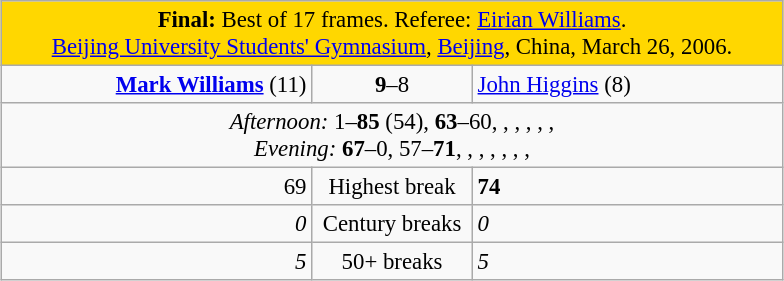<table class="wikitable" style="font-size: 95%; margin: 1em auto 1em auto;">
<tr>
<td colspan="3" align="center" bgcolor="#ffd700"><strong>Final:</strong> Best of 17 frames. Referee: <a href='#'>Eirian Williams</a>.<br><a href='#'>Beijing University Students' Gymnasium</a>, <a href='#'>Beijing</a>, China, March 26, 2006.</td>
</tr>
<tr>
<td width="200" align="right"><strong><a href='#'>Mark Williams</a></strong> (11)<br></td>
<td width="100" align="center"><strong>9</strong>–8</td>
<td width="200"><a href='#'>John Higgins</a> (8)<br></td>
</tr>
<tr>
<td colspan="3" align="center" style="font-size: 100%"><em>Afternoon:</em> 1–<strong>85</strong> (54), <strong>63</strong>–60, , , , , , <br><em>Evening:</em> <strong>67</strong>–0, 57–<strong>71</strong>, , , , , , , </td>
</tr>
<tr>
<td align="right">69</td>
<td align="center">Highest break</td>
<td><strong>74</strong></td>
</tr>
<tr>
<td align="right"><em>0</em></td>
<td align="center">Century breaks</td>
<td><em>0</em></td>
</tr>
<tr>
<td align="right"><em>5</em></td>
<td align="center">50+ breaks</td>
<td><em>5</em></td>
</tr>
</table>
